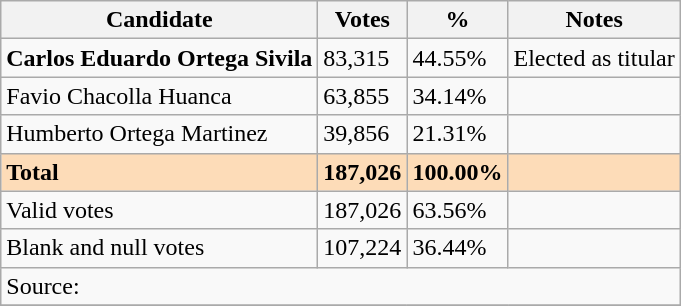<table class=wikitable>
<tr>
<th>Candidate</th>
<th>Votes</th>
<th>%</th>
<th>Notes</th>
</tr>
<tr>
<td><strong>Carlos Eduardo Ortega Sivila</strong></td>
<td>83,315</td>
<td>44.55%</td>
<td>Elected as titular</td>
</tr>
<tr>
<td>Favio Chacolla Huanca</td>
<td>63,855</td>
<td>34.14%</td>
<td></td>
</tr>
<tr>
<td>Humberto Ortega Martinez</td>
<td>39,856</td>
<td>21.31%</td>
<td></td>
</tr>
<tr>
<td style="background:#FDDCB8"><strong>Total</strong></td>
<td style="background:#FDDCB8"><strong>187,026</strong></td>
<td style="background:#FDDCB8"><strong>100.00%</strong></td>
<td style="background:#FDDCB8"></td>
</tr>
<tr>
<td>Valid votes</td>
<td>187,026</td>
<td>63.56%</td>
<td></td>
</tr>
<tr>
<td>Blank and null votes</td>
<td>107,224</td>
<td>36.44%</td>
<td></td>
</tr>
<tr>
<td colspan="4">Source: </td>
</tr>
<tr>
</tr>
</table>
